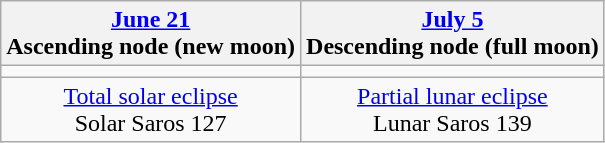<table class="wikitable">
<tr>
<th><a href='#'>June 21</a><br>Ascending node (new moon)<br></th>
<th><a href='#'>July 5</a><br>Descending node (full moon)<br></th>
</tr>
<tr>
<td></td>
<td></td>
</tr>
<tr align=center>
<td><a href='#'>Total solar eclipse</a><br>Solar Saros 127</td>
<td><a href='#'>Partial lunar eclipse</a><br>Lunar Saros 139</td>
</tr>
</table>
